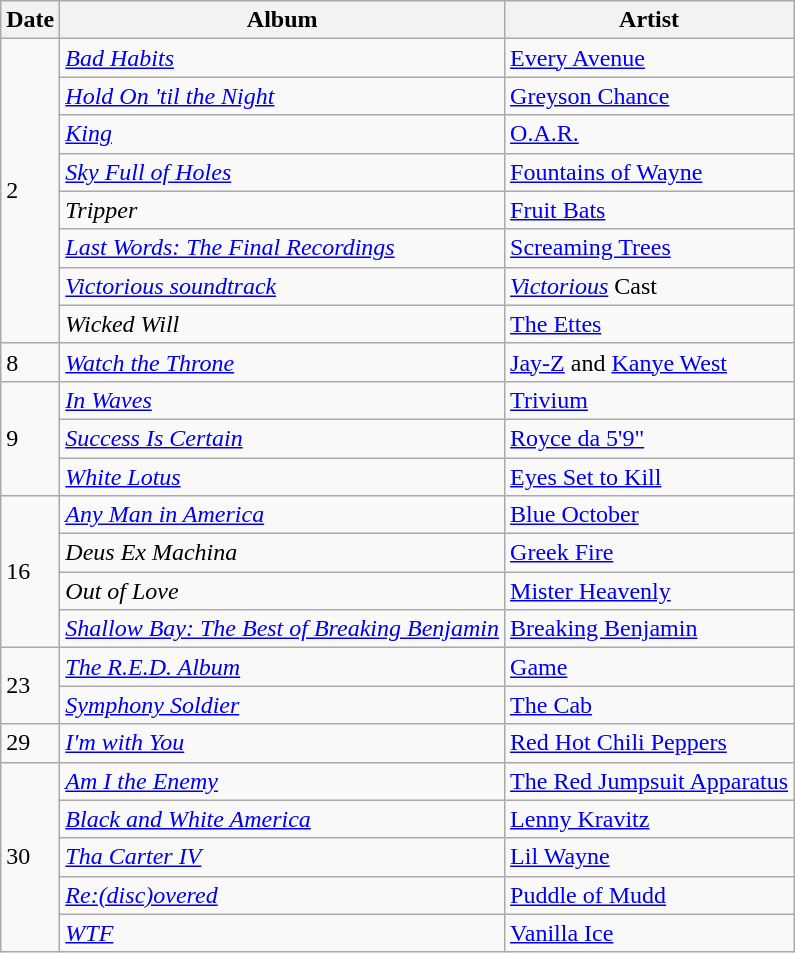<table class="wikitable">
<tr>
<th>Date</th>
<th>Album</th>
<th>Artist</th>
</tr>
<tr>
<td rowspan="8">2</td>
<td><em><a href='#'>Bad Habits</a></em></td>
<td><a href='#'>Every Avenue</a></td>
</tr>
<tr>
<td><em><a href='#'>Hold On 'til the Night</a></em></td>
<td><a href='#'>Greyson Chance</a></td>
</tr>
<tr>
<td><em><a href='#'>King</a></em></td>
<td><a href='#'>O.A.R.</a></td>
</tr>
<tr>
<td><em><a href='#'>Sky Full of Holes</a></em></td>
<td><a href='#'>Fountains of Wayne</a></td>
</tr>
<tr>
<td><em>Tripper</em></td>
<td><a href='#'>Fruit Bats</a></td>
</tr>
<tr>
<td><em><a href='#'>Last Words: The Final Recordings</a></em></td>
<td><a href='#'>Screaming Trees</a></td>
</tr>
<tr>
<td><em><a href='#'>Victorious soundtrack</a></em></td>
<td><em><a href='#'>Victorious</a></em> Cast</td>
</tr>
<tr>
<td><em>Wicked Will</em></td>
<td><a href='#'>The Ettes</a></td>
</tr>
<tr>
<td>8</td>
<td><em><a href='#'>Watch the Throne</a></em></td>
<td><a href='#'>Jay-Z</a> and <a href='#'>Kanye West</a></td>
</tr>
<tr>
<td rowspan="3">9</td>
<td><em><a href='#'>In Waves</a></em></td>
<td><a href='#'>Trivium</a></td>
</tr>
<tr>
<td><em><a href='#'>Success Is Certain</a></em></td>
<td><a href='#'>Royce da 5'9"</a></td>
</tr>
<tr>
<td><em><a href='#'>White Lotus</a></em></td>
<td><a href='#'>Eyes Set to Kill</a></td>
</tr>
<tr>
<td rowspan="4">16</td>
<td><em><a href='#'>Any Man in America</a></em></td>
<td><a href='#'>Blue October</a></td>
</tr>
<tr>
<td><em>Deus Ex Machina</em></td>
<td><a href='#'>Greek Fire</a></td>
</tr>
<tr>
<td><em>Out of Love</em></td>
<td><a href='#'>Mister Heavenly</a></td>
</tr>
<tr>
<td><em><a href='#'>Shallow Bay: The Best of Breaking Benjamin</a></em></td>
<td><a href='#'>Breaking Benjamin</a></td>
</tr>
<tr>
<td rowspan="2">23</td>
<td><em><a href='#'>The R.E.D. Album</a></em></td>
<td><a href='#'>Game</a></td>
</tr>
<tr>
<td><em><a href='#'>Symphony Soldier</a></em></td>
<td><a href='#'>The Cab</a></td>
</tr>
<tr>
<td>29</td>
<td><em><a href='#'>I'm with You</a></em></td>
<td><a href='#'>Red Hot Chili Peppers</a></td>
</tr>
<tr>
<td rowspan="5">30</td>
<td><em><a href='#'>Am I the Enemy</a></em></td>
<td><a href='#'>The Red Jumpsuit Apparatus</a></td>
</tr>
<tr>
<td><em><a href='#'>Black and White America</a></em></td>
<td><a href='#'>Lenny Kravitz</a></td>
</tr>
<tr>
<td><em><a href='#'>Tha Carter IV</a></em></td>
<td><a href='#'>Lil Wayne</a></td>
</tr>
<tr>
<td><em><a href='#'>Re:(disc)overed</a></em></td>
<td><a href='#'>Puddle of Mudd</a></td>
</tr>
<tr>
<td><em><a href='#'>WTF</a></em></td>
<td><a href='#'>Vanilla Ice</a></td>
</tr>
</table>
